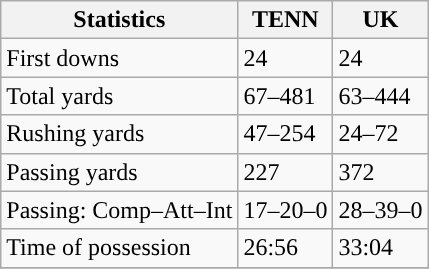<table class="wikitable" style="float: left;">
<tr>
<th>Statistics</th>
<th>TENN</th>
<th>UK</th>
</tr>
<tr>
<td>First downs</td>
<td>24</td>
<td>24</td>
</tr>
<tr>
<td>Total yards</td>
<td>67–481</td>
<td>63–444</td>
</tr>
<tr>
<td>Rushing yards</td>
<td>47–254</td>
<td>24–72</td>
</tr>
<tr>
<td>Passing yards</td>
<td>227</td>
<td>372</td>
</tr>
<tr>
<td>Passing: Comp–Att–Int</td>
<td>17–20–0</td>
<td>28–39–0</td>
</tr>
<tr>
<td>Time of possession</td>
<td>26:56</td>
<td>33:04</td>
</tr>
<tr>
</tr>
</table>
